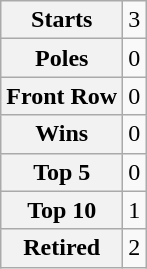<table class="wikitable" style="text-align:center">
<tr>
<th>Starts</th>
<td>3</td>
</tr>
<tr>
<th>Poles</th>
<td>0</td>
</tr>
<tr>
<th>Front Row</th>
<td>0</td>
</tr>
<tr>
<th>Wins</th>
<td>0</td>
</tr>
<tr>
<th>Top 5</th>
<td>0</td>
</tr>
<tr>
<th>Top 10</th>
<td>1</td>
</tr>
<tr>
<th>Retired</th>
<td>2</td>
</tr>
</table>
